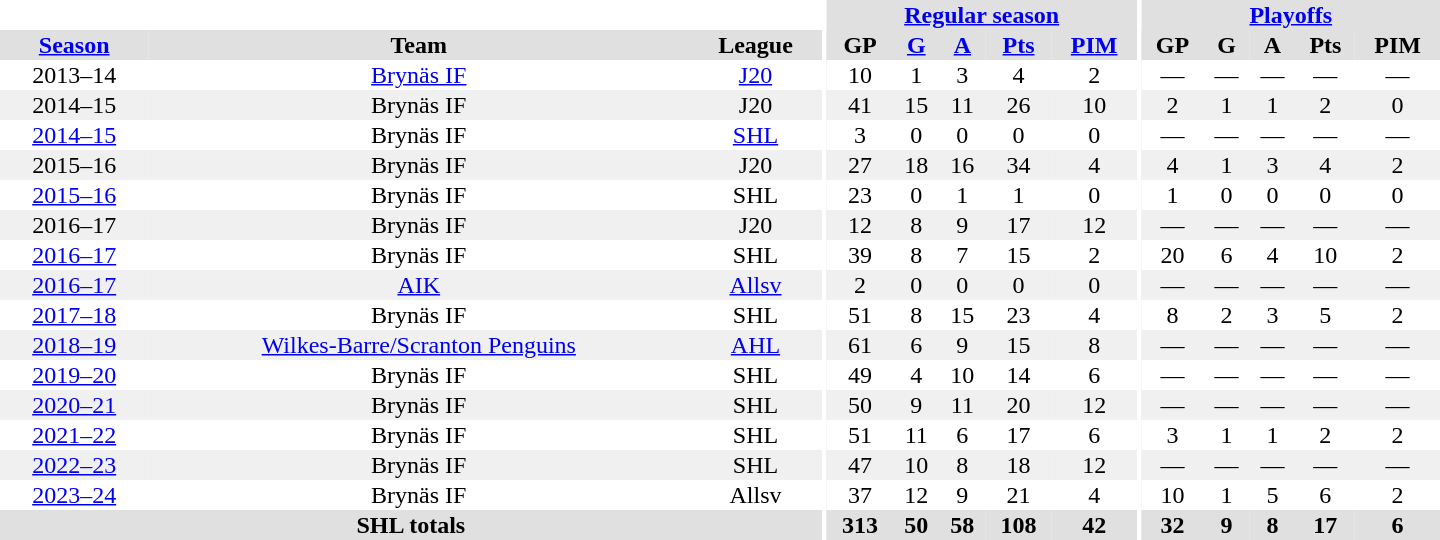<table border="0" cellpadding="1" cellspacing="0" style="text-align:center; width:60em">
<tr bgcolor="#e0e0e0">
<th colspan="3" bgcolor="#ffffff"></th>
<th rowspan="99" bgcolor="#ffffff"></th>
<th colspan="5"><a href='#'>Regular season</a></th>
<th rowspan="99" bgcolor="#ffffff"></th>
<th colspan="5"><a href='#'>Playoffs</a></th>
</tr>
<tr bgcolor="#e0e0e0">
<th><a href='#'>Season</a></th>
<th>Team</th>
<th>League</th>
<th>GP</th>
<th><a href='#'>G</a></th>
<th><a href='#'>A</a></th>
<th><a href='#'>Pts</a></th>
<th><a href='#'>PIM</a></th>
<th>GP</th>
<th>G</th>
<th>A</th>
<th>Pts</th>
<th>PIM</th>
</tr>
<tr>
<td>2013–14</td>
<td><a href='#'>Brynäs IF</a></td>
<td><a href='#'>J20</a></td>
<td>10</td>
<td>1</td>
<td>3</td>
<td>4</td>
<td>2</td>
<td>—</td>
<td>—</td>
<td>—</td>
<td>—</td>
<td>—</td>
</tr>
<tr bgcolor="#f0f0f0">
<td>2014–15</td>
<td>Brynäs IF</td>
<td>J20</td>
<td>41</td>
<td>15</td>
<td>11</td>
<td>26</td>
<td>10</td>
<td>2</td>
<td>1</td>
<td>1</td>
<td>2</td>
<td>0</td>
</tr>
<tr>
<td><a href='#'>2014–15</a></td>
<td>Brynäs IF</td>
<td><a href='#'>SHL</a></td>
<td>3</td>
<td>0</td>
<td>0</td>
<td>0</td>
<td>0</td>
<td>—</td>
<td>—</td>
<td>—</td>
<td>—</td>
<td>—</td>
</tr>
<tr bgcolor="#f0f0f0">
<td>2015–16</td>
<td>Brynäs IF</td>
<td>J20</td>
<td>27</td>
<td>18</td>
<td>16</td>
<td>34</td>
<td>4</td>
<td>4</td>
<td>1</td>
<td>3</td>
<td>4</td>
<td>2</td>
</tr>
<tr>
<td><a href='#'>2015–16</a></td>
<td>Brynäs IF</td>
<td>SHL</td>
<td>23</td>
<td>0</td>
<td>1</td>
<td>1</td>
<td>0</td>
<td>1</td>
<td>0</td>
<td>0</td>
<td>0</td>
<td>0</td>
</tr>
<tr bgcolor="#f0f0f0">
<td>2016–17</td>
<td>Brynäs IF</td>
<td>J20</td>
<td>12</td>
<td>8</td>
<td>9</td>
<td>17</td>
<td>12</td>
<td>—</td>
<td>—</td>
<td>—</td>
<td>—</td>
<td>—</td>
</tr>
<tr>
<td><a href='#'>2016–17</a></td>
<td>Brynäs IF</td>
<td>SHL</td>
<td>39</td>
<td>8</td>
<td>7</td>
<td>15</td>
<td>2</td>
<td>20</td>
<td>6</td>
<td>4</td>
<td>10</td>
<td>2</td>
</tr>
<tr bgcolor="#f0f0f0">
<td><a href='#'>2016–17</a></td>
<td><a href='#'>AIK</a></td>
<td><a href='#'>Allsv</a></td>
<td>2</td>
<td>0</td>
<td>0</td>
<td>0</td>
<td>0</td>
<td>—</td>
<td>—</td>
<td>—</td>
<td>—</td>
<td>—</td>
</tr>
<tr>
<td><a href='#'>2017–18</a></td>
<td>Brynäs IF</td>
<td>SHL</td>
<td>51</td>
<td>8</td>
<td>15</td>
<td>23</td>
<td>4</td>
<td>8</td>
<td>2</td>
<td>3</td>
<td>5</td>
<td>2</td>
</tr>
<tr bgcolor="#f0f0f0">
<td><a href='#'>2018–19</a></td>
<td><a href='#'>Wilkes-Barre/Scranton Penguins</a></td>
<td><a href='#'>AHL</a></td>
<td>61</td>
<td>6</td>
<td>9</td>
<td>15</td>
<td>8</td>
<td>—</td>
<td>—</td>
<td>—</td>
<td>—</td>
<td>—</td>
</tr>
<tr>
<td><a href='#'>2019–20</a></td>
<td>Brynäs IF</td>
<td>SHL</td>
<td>49</td>
<td>4</td>
<td>10</td>
<td>14</td>
<td>6</td>
<td>—</td>
<td>—</td>
<td>—</td>
<td>—</td>
<td>—</td>
</tr>
<tr bgcolor="#f0f0f0">
<td><a href='#'>2020–21</a></td>
<td>Brynäs IF</td>
<td>SHL</td>
<td>50</td>
<td>9</td>
<td>11</td>
<td>20</td>
<td>12</td>
<td>—</td>
<td>—</td>
<td>—</td>
<td>—</td>
<td>—</td>
</tr>
<tr>
<td><a href='#'>2021–22</a></td>
<td>Brynäs IF</td>
<td>SHL</td>
<td>51</td>
<td>11</td>
<td>6</td>
<td>17</td>
<td>6</td>
<td>3</td>
<td>1</td>
<td>1</td>
<td>2</td>
<td>2</td>
</tr>
<tr bgcolor="#f0f0f0">
<td><a href='#'>2022–23</a></td>
<td>Brynäs IF</td>
<td>SHL</td>
<td>47</td>
<td>10</td>
<td>8</td>
<td>18</td>
<td>12</td>
<td>—</td>
<td>—</td>
<td>—</td>
<td>—</td>
<td>—</td>
</tr>
<tr>
<td><a href='#'>2023–24</a></td>
<td>Brynäs IF</td>
<td>Allsv</td>
<td>37</td>
<td>12</td>
<td>9</td>
<td>21</td>
<td>4</td>
<td>10</td>
<td>1</td>
<td>5</td>
<td>6</td>
<td>2</td>
</tr>
<tr bgcolor="#e0e0e0">
<th colspan="3">SHL totals</th>
<th>313</th>
<th>50</th>
<th>58</th>
<th>108</th>
<th>42</th>
<th>32</th>
<th>9</th>
<th>8</th>
<th>17</th>
<th>6</th>
</tr>
</table>
